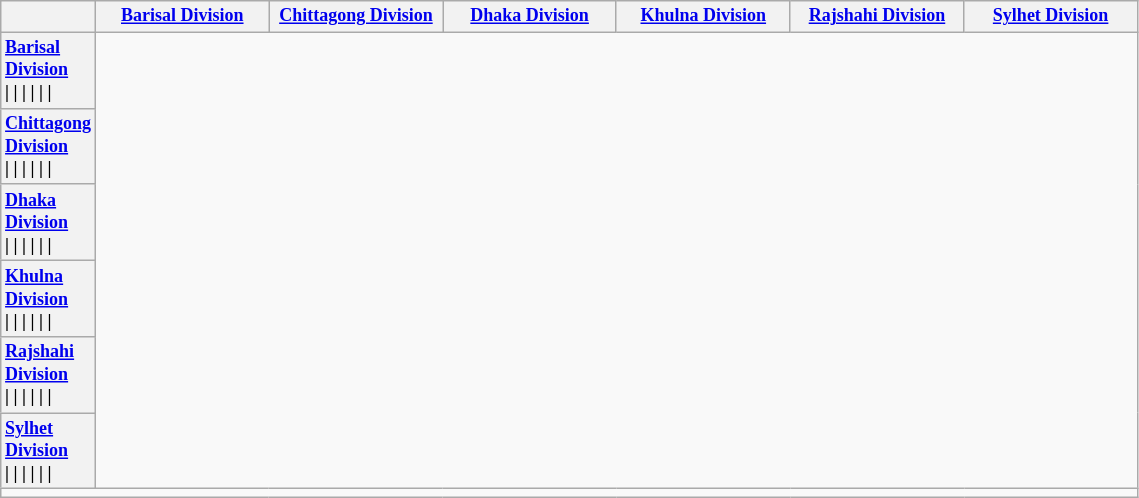<table class="wikitable" style="font-size: 75%; text-align:left;">
<tr>
<th style="width:50px; text-align:center;"></th>
<th width=110><a href='#'>Barisal Division</a></th>
<th width=110><a href='#'>Chittagong Division</a></th>
<th width=110><a href='#'>Dhaka Division</a></th>
<th width=110><a href='#'>Khulna Division</a></th>
<th width=110><a href='#'>Rajshahi Division</a></th>
<th width=110><a href='#'>Sylhet Division</a></th>
</tr>
<tr>
<th style="text-align:left; border-left:none"><a href='#'>Barisal Division</a><br>| 
 | 
 | 
 | 
 | 
 | </th>
</tr>
<tr>
<th style="text-align:left; border-left:none"><a href='#'>Chittagong Division</a><br>| 
 | 
 | 
 | 
 | 
 | </th>
</tr>
<tr>
<th style="text-align:left; border-left:none"><a href='#'>Dhaka Division</a><br>| 
 | 
 | 
 | 
 | 
 | </th>
</tr>
<tr>
<th style="text-align:left; border-left:none"><a href='#'>Khulna Division</a><br>| 
 | 
 | 
 | 
 | 
 | </th>
</tr>
<tr>
<th style="text-align:left; border-left:none"><a href='#'>Rajshahi Division</a><br>| 
 | 
 | 
 | 
 | 
 | </th>
</tr>
<tr>
<th style="text-align:left; border-left:none"><a href='#'>Sylhet Division</a><br>| 
 | 
 | 
 | 
 | 
 | </th>
</tr>
<tr>
<td colspan = "7"></td>
</tr>
</table>
